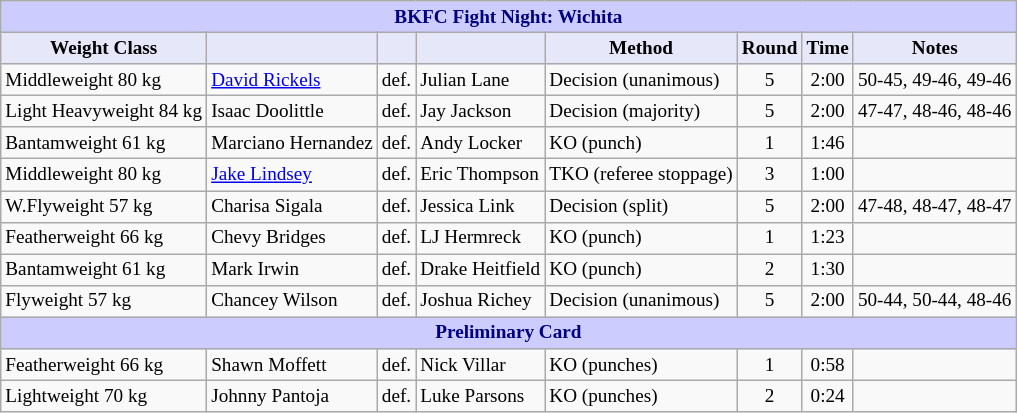<table class="wikitable" style="font-size: 80%;">
<tr>
<th colspan="8" style="background-color: #ccf; color: #000080; text-align: center;"><strong>BKFC Fight Night: Wichita</strong></th>
</tr>
<tr>
<th colspan="1" style="background-color: #E6E8FA; color: #000000; text-align: center;">Weight Class</th>
<th colspan="1" style="background-color: #E6E8FA; color: #000000; text-align: center;"></th>
<th colspan="1" style="background-color: #E6E8FA; color: #000000; text-align: center;"></th>
<th colspan="1" style="background-color: #E6E8FA; color: #000000; text-align: center;"></th>
<th colspan="1" style="background-color: #E6E8FA; color: #000000; text-align: center;">Method</th>
<th colspan="1" style="background-color: #E6E8FA; color: #000000; text-align: center;">Round</th>
<th colspan="1" style="background-color: #E6E8FA; color: #000000; text-align: center;">Time</th>
<th colspan="1" style="background-color: #E6E8FA; color: #000000; text-align: center;">Notes</th>
</tr>
<tr>
<td>Middleweight 80 kg</td>
<td> <a href='#'>David Rickels</a></td>
<td align=center>def.</td>
<td> Julian Lane</td>
<td>Decision (unanimous)</td>
<td align=center>5</td>
<td align=center>2:00</td>
<td>50-45, 49-46, 49-46</td>
</tr>
<tr>
<td>Light Heavyweight 84 kg</td>
<td> Isaac Doolittle</td>
<td align=center>def.</td>
<td> Jay Jackson</td>
<td>Decision (majority)</td>
<td align=center>5</td>
<td align=center>2:00</td>
<td>47-47, 48-46, 48-46</td>
</tr>
<tr>
<td>Bantamweight 61 kg</td>
<td> Marciano Hernandez</td>
<td align=center>def.</td>
<td> Andy Locker</td>
<td>KO (punch)</td>
<td align=center>1</td>
<td align=center>1:46</td>
<td></td>
</tr>
<tr>
<td>Middleweight 80 kg</td>
<td> <a href='#'>Jake Lindsey</a></td>
<td align=center>def.</td>
<td> Eric Thompson</td>
<td>TKO (referee stoppage)</td>
<td align=center>3</td>
<td align=center>1:00</td>
<td></td>
</tr>
<tr>
<td>W.Flyweight 57 kg</td>
<td> Charisa Sigala</td>
<td align=center>def.</td>
<td> Jessica Link</td>
<td>Decision (split)</td>
<td align=center>5</td>
<td align=center>2:00</td>
<td>47-48, 48-47, 48-47</td>
</tr>
<tr>
<td>Featherweight 66 kg</td>
<td> Chevy Bridges</td>
<td align=center>def.</td>
<td> LJ Hermreck</td>
<td>KO (punch)</td>
<td align=center>1</td>
<td align=center>1:23</td>
<td></td>
</tr>
<tr>
<td>Bantamweight 61 kg</td>
<td> Mark Irwin</td>
<td align=center>def.</td>
<td> Drake Heitfield</td>
<td>KO (punch)</td>
<td align=center>2</td>
<td align=center>1:30</td>
<td></td>
</tr>
<tr>
<td>Flyweight 57 kg</td>
<td> Chancey Wilson</td>
<td align=center>def.</td>
<td> Joshua Richey</td>
<td>Decision (unanimous)</td>
<td align=center>5</td>
<td align=center>2:00</td>
<td>50-44, 50-44, 48-46</td>
</tr>
<tr>
<th colspan="8" style="background-color: #ccf; color: #000080; text-align: center;"><strong>Preliminary Card</strong></th>
</tr>
<tr>
<td>Featherweight 66 kg</td>
<td> Shawn Moffett</td>
<td align=center>def.</td>
<td> Nick Villar</td>
<td>KO (punches)</td>
<td align=center>1</td>
<td align=center>0:58</td>
<td></td>
</tr>
<tr>
<td>Lightweight 70 kg</td>
<td> Johnny Pantoja</td>
<td align=center>def.</td>
<td> Luke Parsons</td>
<td>KO (punches)</td>
<td align=center>2</td>
<td align=center>0:24</td>
<td></td>
</tr>
</table>
